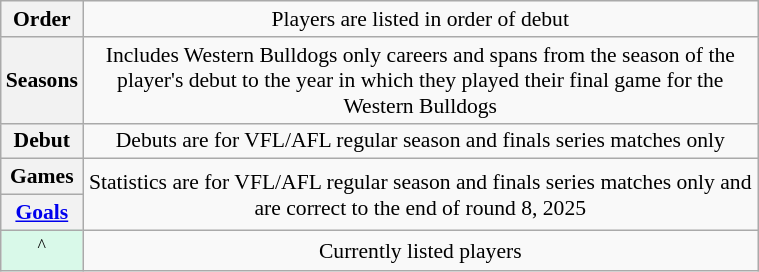<table class="wikitable plainrowheaders"  style="font-size:90%; text-align:center; width:40%;">
<tr>
<th scope="row" style="text-align:center;">Order</th>
<td>Players are listed in order of debut</td>
</tr>
<tr>
<th scope="row" style="text-align:center;">Seasons</th>
<td>Includes Western Bulldogs only careers and spans from the season of the player's debut to the year in which they played their final game for the Western Bulldogs</td>
</tr>
<tr>
<th scope="row" style="text-align:center;">Debut</th>
<td>Debuts are for VFL/AFL regular season and finals series matches only</td>
</tr>
<tr>
<th scope="row" style="text-align:center;">Games</th>
<td rowspan="2">Statistics are for VFL/AFL regular season and finals series matches only and are correct to the end of round 8, 2025</td>
</tr>
<tr>
<th scope="row" style="text-align:center;"><a href='#'>Goals</a></th>
</tr>
<tr>
<td scope="row" style="text-align:center; background:#D9F9E9;"><sup>^</sup></td>
<td>Currently listed players</td>
</tr>
</table>
